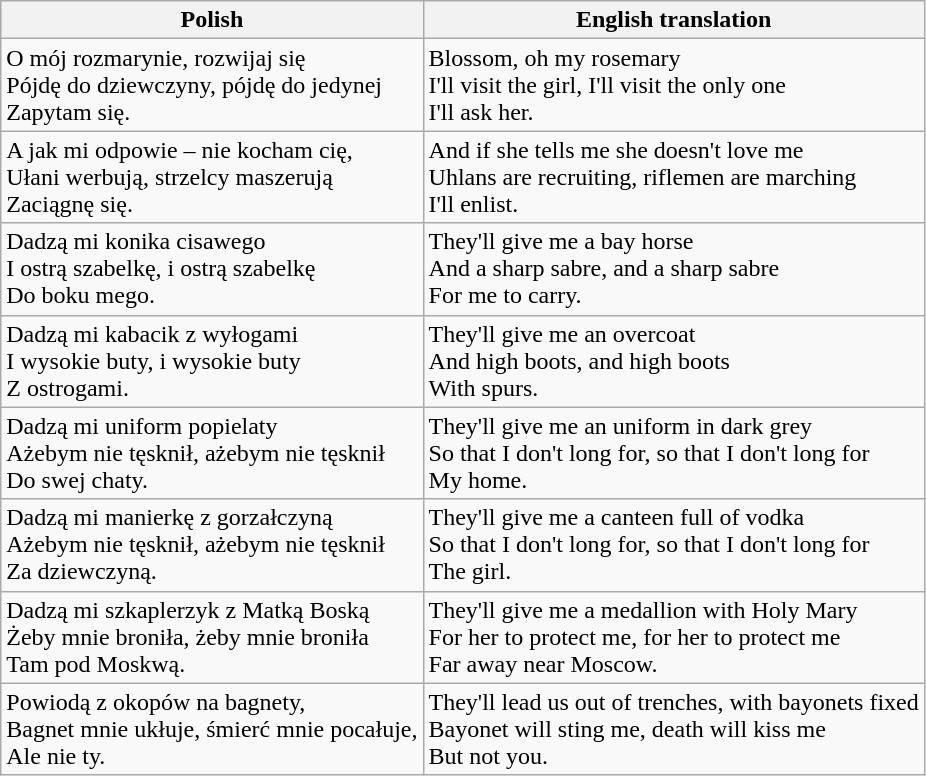<table class="wikitable">
<tr>
<th>Polish</th>
<th>English translation</th>
</tr>
<tr>
<td>O mój rozmarynie, rozwijaj się <br> Pójdę do dziewczyny, pójdę do jedynej <br> Zapytam się.</td>
<td>Blossom, oh my rosemary <br>I'll visit the girl, I'll visit the only one <br> I'll ask her.</td>
</tr>
<tr>
<td>A jak mi odpowie – nie kocham cię, <br> Ułani werbują, strzelcy maszerują <br> Zaciągnę się.</td>
<td>And if she tells me she doesn't love me <br> Uhlans are recruiting, riflemen are marching <br> I'll enlist.</td>
</tr>
<tr>
<td>Dadzą mi konika cisawego <br> I ostrą szabelkę, i ostrą szabelkę <br> Do boku mego.</td>
<td>They'll give me a bay horse <br> And a sharp sabre, and a sharp sabre <br> For me to carry.</td>
</tr>
<tr>
<td>Dadzą mi kabacik z wyłogami <br> I wysokie buty, i wysokie buty <br> Z ostrogami.</td>
<td>They'll give me an overcoat <br> And high boots, and high boots <br> With spurs.</td>
</tr>
<tr>
<td>Dadzą mi uniform popielaty <br> Ażebym nie tęsknił, ażebym nie tęsknił <br> Do swej chaty.</td>
<td>They'll give me an uniform in dark grey <br> So that I don't long for, so that I don't long for <br> My home.</td>
</tr>
<tr>
<td>Dadzą mi manierkę z gorzałczyną <br> Ażebym nie tęsknił, ażebym nie tęsknił <br> Za dziewczyną.</td>
<td>They'll give me a canteen full of vodka <br> So that I don't long for, so that I don't long for <br> The girl.</td>
</tr>
<tr>
<td>Dadzą mi szkaplerzyk z Matką Boską <br> Żeby mnie broniła, żeby mnie broniła <br> Tam pod Moskwą.</td>
<td>They'll give me a medallion with Holy Mary <br> For her to protect me, for her to protect me <br> Far away near Moscow.</td>
</tr>
<tr>
<td>Powiodą z okopów na bagnety, <br> Bagnet mnie ukłuje, śmierć mnie pocałuje, <br> Ale nie ty.</td>
<td>They'll lead us out of trenches, with bayonets fixed <br> Bayonet will sting me, death will kiss me <br> But not you.</td>
</tr>
</table>
